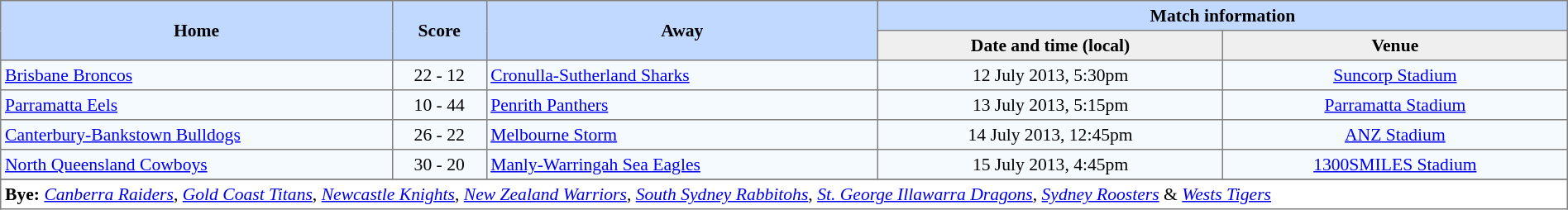<table border="1" cellpadding="3" cellspacing="0" style="border-collapse:collapse; font-size:90%; width:100%;">
<tr bgcolor=#C1D8FF>
<th rowspan=2 width=25%>Home</th>
<th rowspan=2 width=6%>Score</th>
<th rowspan=2 width=25%>Away</th>
<th colspan=6>Match information</th>
</tr>
<tr bgcolor=#EFEFEF>
<th width=22%>Date and time (local)</th>
<th width=22%>Venue</th>
</tr>
<tr style="text-align:center; background:#f5faff;">
<td align=left> <a href='#'>Brisbane Broncos</a></td>
<td>22 - 12</td>
<td align=left> <a href='#'>Cronulla-Sutherland Sharks</a></td>
<td>12 July 2013, 5:30pm</td>
<td><a href='#'>Suncorp Stadium</a></td>
</tr>
<tr style="text-align:center; background:#f5faff;">
<td align=left> <a href='#'>Parramatta Eels</a></td>
<td>10 - 44</td>
<td align=left> <a href='#'>Penrith Panthers</a></td>
<td>13 July 2013, 5:15pm</td>
<td><a href='#'>Parramatta Stadium</a></td>
</tr>
<tr style="text-align:center; background:#f5faff;">
<td align=left> <a href='#'>Canterbury-Bankstown Bulldogs</a></td>
<td>26 - 22</td>
<td align=left> <a href='#'>Melbourne Storm</a></td>
<td>14 July 2013, 12:45pm</td>
<td><a href='#'>ANZ Stadium</a></td>
</tr>
<tr style="text-align:center; background:#f5faff;">
<td align=left> <a href='#'>North Queensland Cowboys</a></td>
<td>30 - 20</td>
<td align=left> <a href='#'>Manly-Warringah Sea Eagles</a></td>
<td>15 July 2013, 4:45pm</td>
<td><a href='#'>1300SMILES Stadium</a></td>
</tr>
<tr style="text-align:center; background:#f5faff;">
</tr>
<tr>
<td colspan="7" align="left"><strong>Bye:</strong> <em><a href='#'>Canberra Raiders</a></em>, <em><a href='#'>Gold Coast Titans</a></em>, <em><a href='#'>Newcastle Knights</a></em>, <em><a href='#'>New Zealand Warriors</a></em>, <em><a href='#'>South Sydney Rabbitohs</a></em>, <em><a href='#'>St. George Illawarra Dragons</a></em>, <em><a href='#'>Sydney Roosters</a></em>  & <em><a href='#'>Wests Tigers</a></em></td>
</tr>
</table>
